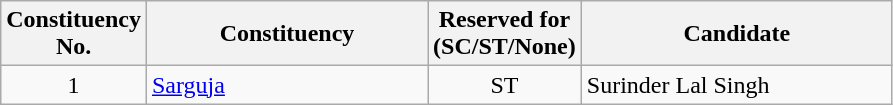<table class= "wikitable sortable">
<tr>
<th>Constituency <br> No.</th>
<th style="width:180px;">Constituency</th>
<th>Reserved for <br> (SC/ST/None)</th>
<th style="width:200px;">Candidate </th>
</tr>
<tr>
<td style="text-align:center;">1</td>
<td><a href='#'>Sarguja</a></td>
<td style="text-align:center;">ST</td>
<td>Surinder Lal Singh</td>
</tr>
</table>
